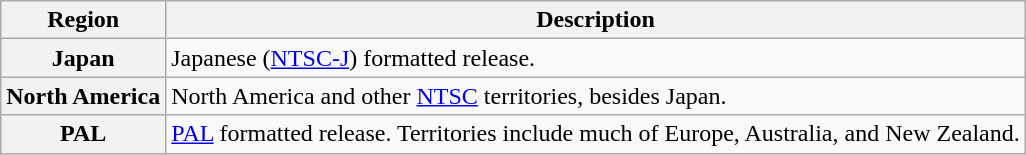<table class="wikitable plainrowheaders" style="margin:1em auto;">
<tr>
<th scope="col">Region</th>
<th scope="col">Description</th>
</tr>
<tr>
<th scope="row">Japan</th>
<td>Japanese (<a href='#'>NTSC-J</a>) formatted release.</td>
</tr>
<tr>
<th scope="row">North America</th>
<td>North America and other <a href='#'>NTSC</a> territories, besides Japan.</td>
</tr>
<tr>
<th scope="row">PAL</th>
<td><a href='#'>PAL</a> formatted release. Territories include much of Europe, Australia, and New Zealand.</td>
</tr>
</table>
